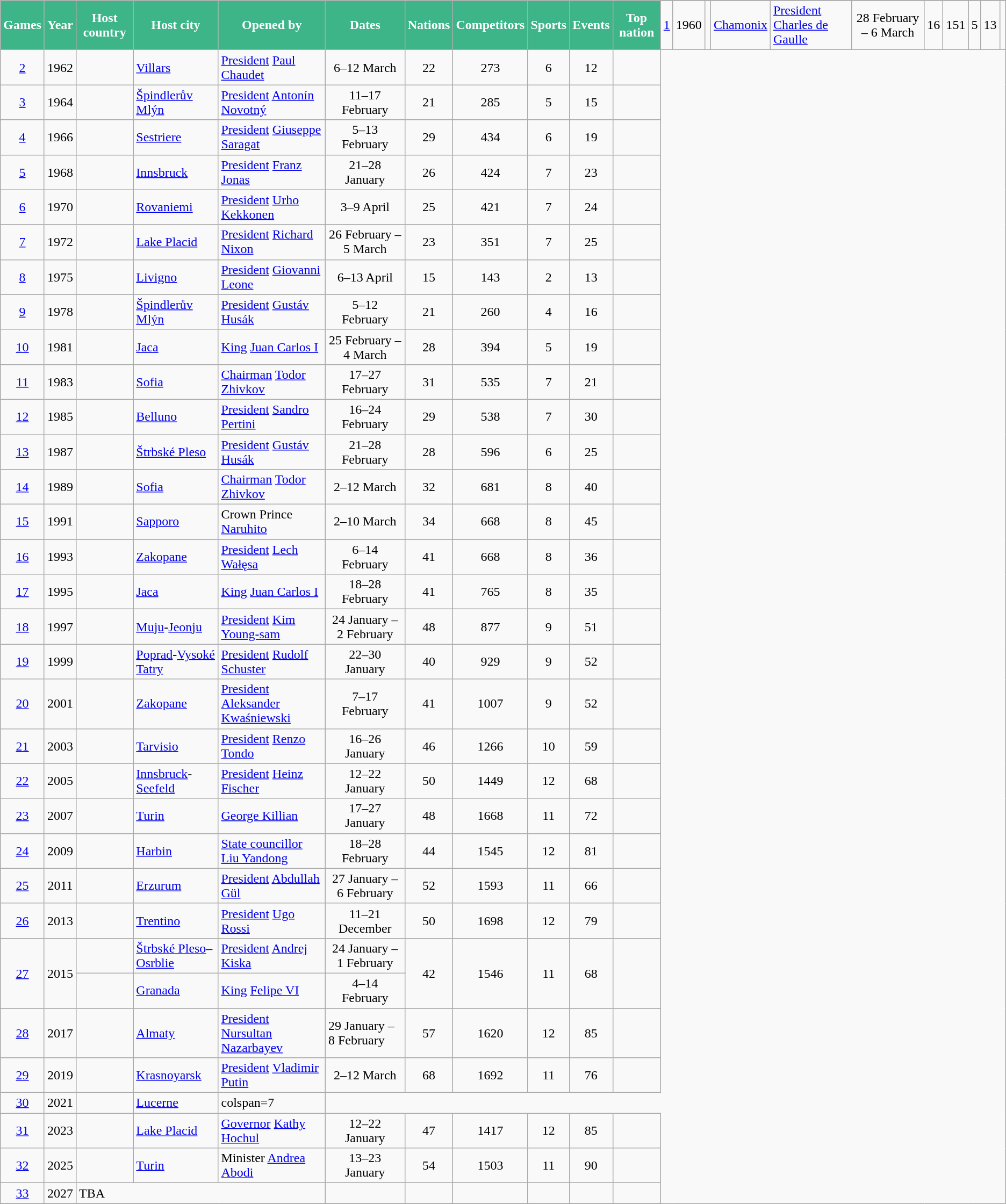<table class="wikitable sortable" width=  align="center" font-size:70%">
<tr>
<th rowspan=2 style="background:#3EB489; color:white;">Games</th>
<th rowspan=2 style="background:#3EB489; color:white;">Year</th>
<th rowspan=2 style="background:#3EB489; color:white;">Host country</th>
<th rowspan=2 style="background:#3EB489; color:white;">Host city</th>
<th rowspan=2 style="background:#3EB489; color:white;">Opened by</th>
<th rowspan=2 style="background:#3EB489; color:white;">Dates</th>
<th rowspan=2 style="background:#3EB489; color:white;">Nations</th>
<th rowspan=2 style="background:#3EB489; color:white;">Competitors</th>
<th rowspan=2 style="background:#3EB489; color:white;">Sports</th>
<th rowspan=2 style="background:#3EB489; color:white;">Events</th>
<th rowspan=2 style="background:#3EB489; color:white;">Top nation</th>
</tr>
<tr>
<td align=center><a href='#'>1</a></td>
<td align=center>1960</td>
<td align=left></td>
<td><a href='#'>Chamonix</a></td>
<td align=left><a href='#'>President</a> <a href='#'>Charles de Gaulle</a></td>
<td align=center>28 February – 6 March</td>
<td align=center>16</td>
<td align=center>151</td>
<td align=center>5</td>
<td align=center>13</td>
<td></td>
</tr>
<tr>
<td align=center><a href='#'>2</a></td>
<td align=center>1962</td>
<td align=left></td>
<td><a href='#'>Villars</a></td>
<td align=left><a href='#'>President</a> <a href='#'>Paul Chaudet</a></td>
<td align=center>6–12 March</td>
<td align=center>22</td>
<td align=center>273</td>
<td align=center>6</td>
<td align=center>12</td>
<td></td>
</tr>
<tr>
<td align=center><a href='#'>3</a></td>
<td align=center>1964</td>
<td align=left></td>
<td><a href='#'>Špindlerův Mlýn</a></td>
<td align=left><a href='#'>President</a> <a href='#'>Antonín Novotný</a></td>
<td align=center>11–17 February</td>
<td align=center>21</td>
<td align=center>285</td>
<td align=center>5</td>
<td align=center>15</td>
<td></td>
</tr>
<tr>
<td align=center><a href='#'>4</a></td>
<td align=center>1966</td>
<td align=left></td>
<td><a href='#'>Sestriere</a></td>
<td align=left><a href='#'>President</a> <a href='#'>Giuseppe Saragat</a></td>
<td align=center>5–13 February</td>
<td align=center>29</td>
<td align=center>434</td>
<td align=center>6</td>
<td align=center>19</td>
<td></td>
</tr>
<tr>
<td align=center><a href='#'>5</a></td>
<td align=center>1968</td>
<td align=left></td>
<td><a href='#'>Innsbruck</a></td>
<td align=left><a href='#'>President</a> <a href='#'>Franz Jonas</a></td>
<td align=center>21–28 January</td>
<td align=center>26</td>
<td align=center>424</td>
<td align=center>7</td>
<td align=center>23</td>
<td></td>
</tr>
<tr>
<td align=center><a href='#'>6</a></td>
<td align=center>1970</td>
<td align=left></td>
<td><a href='#'>Rovaniemi</a></td>
<td align=left><a href='#'>President</a> <a href='#'>Urho Kekkonen</a></td>
<td align=center>3–9 April</td>
<td align=center>25</td>
<td align=center>421</td>
<td align=center>7</td>
<td align=center>24</td>
<td></td>
</tr>
<tr>
<td align=center><a href='#'>7</a></td>
<td align=center>1972</td>
<td align=left></td>
<td><a href='#'>Lake Placid</a></td>
<td align=left><a href='#'>President</a> <a href='#'>Richard Nixon</a></td>
<td align=center>26 February – 5 March</td>
<td align=center>23</td>
<td align=center>351</td>
<td align=center>7</td>
<td align=center>25</td>
<td></td>
</tr>
<tr>
<td align=center><a href='#'>8</a></td>
<td align=center>1975</td>
<td align=left></td>
<td><a href='#'>Livigno</a></td>
<td align=left><a href='#'>President</a> <a href='#'>Giovanni Leone</a></td>
<td align=center>6–13 April</td>
<td align=center>15</td>
<td align=center>143</td>
<td align=center>2</td>
<td align=center>13</td>
<td></td>
</tr>
<tr>
<td align=center><a href='#'>9</a></td>
<td align=center>1978</td>
<td align=left></td>
<td><a href='#'>Špindlerův Mlýn</a></td>
<td align=left><a href='#'>President</a> <a href='#'>Gustáv Husák</a></td>
<td align=center>5–12 February</td>
<td align=center>21</td>
<td align=center>260</td>
<td align=center>4</td>
<td align=center>16</td>
<td></td>
</tr>
<tr>
<td align=center><a href='#'>10</a></td>
<td align=center>1981</td>
<td align=left></td>
<td><a href='#'>Jaca</a></td>
<td align=left><a href='#'>King</a> <a href='#'>Juan Carlos I</a></td>
<td align=center>25 February – 4 March</td>
<td align=center>28</td>
<td align=center>394</td>
<td align=center>5</td>
<td align=center>19</td>
<td></td>
</tr>
<tr>
<td align=center><a href='#'>11</a></td>
<td align=center>1983</td>
<td align=left></td>
<td><a href='#'>Sofia</a></td>
<td align=left><a href='#'>Chairman</a> <a href='#'>Todor Zhivkov</a></td>
<td align=center>17–27 February</td>
<td align=center>31</td>
<td align=center>535</td>
<td align=center>7</td>
<td align=center>21</td>
<td></td>
</tr>
<tr>
<td align=center><a href='#'>12</a></td>
<td align=center>1985</td>
<td align=left></td>
<td><a href='#'>Belluno</a></td>
<td align=left><a href='#'>President</a> <a href='#'>Sandro Pertini</a></td>
<td align=center>16–24 February</td>
<td align=center>29</td>
<td align=center>538</td>
<td align=center>7</td>
<td align=center>30</td>
<td></td>
</tr>
<tr>
<td align=center><a href='#'>13</a></td>
<td align=center>1987</td>
<td align=left></td>
<td><a href='#'>Štrbské Pleso</a></td>
<td align=left><a href='#'>President</a> <a href='#'>Gustáv Husák</a></td>
<td align=center>21–28 February</td>
<td align=center>28</td>
<td align=center>596</td>
<td align=center>6</td>
<td align=center>25</td>
<td></td>
</tr>
<tr>
<td align=center><a href='#'>14</a></td>
<td align=center>1989</td>
<td align=left></td>
<td><a href='#'>Sofia</a></td>
<td align=left><a href='#'>Chairman</a> <a href='#'>Todor Zhivkov</a></td>
<td align=center>2–12 March</td>
<td align=center>32</td>
<td align=center>681</td>
<td align=center>8</td>
<td align=center>40</td>
<td></td>
</tr>
<tr>
<td align=center><a href='#'>15</a></td>
<td align=center>1991</td>
<td align=left></td>
<td><a href='#'>Sapporo</a></td>
<td align=left>Crown Prince <a href='#'>Naruhito</a></td>
<td align=center>2–10 March</td>
<td align=center>34</td>
<td align=center>668</td>
<td align=center>8</td>
<td align=center>45</td>
<td></td>
</tr>
<tr>
<td align=center><a href='#'>16</a></td>
<td align=center>1993</td>
<td align=left></td>
<td><a href='#'>Zakopane</a></td>
<td align=left><a href='#'>President</a> <a href='#'>Lech Wałęsa</a></td>
<td align=center>6–14 February</td>
<td align=center>41</td>
<td align=center>668</td>
<td align=center>8</td>
<td align=center>36</td>
<td></td>
</tr>
<tr>
<td align=center><a href='#'>17</a></td>
<td align=center>1995</td>
<td align=left></td>
<td><a href='#'>Jaca</a></td>
<td align=left><a href='#'>King</a> <a href='#'>Juan Carlos I</a></td>
<td align=center>18–28 February</td>
<td align=center>41</td>
<td align=center>765</td>
<td align=center>8</td>
<td align=center>35</td>
<td></td>
</tr>
<tr>
<td align=center><a href='#'>18</a></td>
<td align=center>1997</td>
<td align=left></td>
<td><a href='#'>Muju</a>-<a href='#'>Jeonju</a></td>
<td align=left><a href='#'>President</a> <a href='#'>Kim Young-sam</a></td>
<td align=center>24 January – 2 February</td>
<td align=center>48</td>
<td align=center>877</td>
<td align=center>9</td>
<td align=center>51</td>
<td></td>
</tr>
<tr>
<td align=center><a href='#'>19</a></td>
<td align=center>1999</td>
<td align=left></td>
<td><a href='#'>Poprad</a>-<a href='#'>Vysoké Tatry</a></td>
<td align=left><a href='#'>President</a> <a href='#'>Rudolf Schuster</a></td>
<td align=center>22–30 January</td>
<td align=center>40</td>
<td align=center>929</td>
<td align=center>9</td>
<td align=center>52</td>
<td></td>
</tr>
<tr>
<td align=center><a href='#'>20</a></td>
<td align=center>2001</td>
<td align=left></td>
<td><a href='#'>Zakopane</a></td>
<td align=left><a href='#'>President</a> <a href='#'>Aleksander Kwaśniewski</a></td>
<td align=center>7–17 February</td>
<td align=center>41</td>
<td align=center>1007</td>
<td align=center>9</td>
<td align=center>52</td>
<td></td>
</tr>
<tr>
<td align=center><a href='#'>21</a></td>
<td align=center>2003</td>
<td align=left></td>
<td><a href='#'>Tarvisio</a></td>
<td align=left><a href='#'>President</a> <a href='#'>Renzo Tondo</a></td>
<td align=center>16–26 January</td>
<td align=center>46</td>
<td align=center>1266</td>
<td align=center>10</td>
<td align=center>59</td>
<td></td>
</tr>
<tr>
<td align=center><a href='#'>22</a></td>
<td align=center>2005</td>
<td align=left></td>
<td><a href='#'>Innsbruck</a>-<a href='#'>Seefeld</a></td>
<td align=left><a href='#'>President</a> <a href='#'>Heinz Fischer</a></td>
<td align=center>12–22 January</td>
<td align=center>50</td>
<td align=center>1449</td>
<td align=center>12</td>
<td align=center>68</td>
<td></td>
</tr>
<tr>
<td align=center><a href='#'>23</a></td>
<td align=center>2007</td>
<td align=left></td>
<td><a href='#'>Turin</a></td>
<td align=left><a href='#'>George Killian</a></td>
<td align=center>17–27 January</td>
<td align=center>48</td>
<td align=center>1668</td>
<td align=center>11</td>
<td align=center>72</td>
<td></td>
</tr>
<tr>
<td align=center><a href='#'>24</a></td>
<td align=center>2009</td>
<td align=left></td>
<td><a href='#'>Harbin</a></td>
<td align=left><a href='#'>State councillor</a> <a href='#'>Liu Yandong</a></td>
<td align=center>18–28 February</td>
<td align=center>44</td>
<td align=center>1545</td>
<td align=center>12</td>
<td align=center>81</td>
<td></td>
</tr>
<tr>
<td align=center><a href='#'>25</a></td>
<td align=center>2011</td>
<td align=left></td>
<td><a href='#'>Erzurum</a></td>
<td align=left><a href='#'>President</a> <a href='#'>Abdullah Gül</a></td>
<td align=center>27 January – 6 February</td>
<td align=center>52</td>
<td align=center>1593</td>
<td align=center>11</td>
<td align=center>66</td>
<td></td>
</tr>
<tr>
<td align=center><a href='#'>26</a></td>
<td align=center>2013</td>
<td align=left></td>
<td><a href='#'>Trentino</a></td>
<td align=left><a href='#'>President</a> <a href='#'>Ugo Rossi</a></td>
<td align=center>11–21 December</td>
<td align=center>50</td>
<td align=center>1698</td>
<td align=center>12</td>
<td align=center>79</td>
<td></td>
</tr>
<tr>
<td rowspan=2 align=center><a href='#'>27</a></td>
<td rowspan=2 align=center>2015</td>
<td align=left></td>
<td><a href='#'>Štrbské Pleso</a>–<a href='#'>Osrblie</a></td>
<td align=left><a href='#'>President</a> <a href='#'>Andrej Kiska</a></td>
<td align=center>24 January – 1 February</td>
<td align=center rowspan=2>42</td>
<td align=center rowspan=2>1546</td>
<td align=center rowspan=2>11</td>
<td align=center rowspan=2>68</td>
<td rowspan=2></td>
</tr>
<tr>
<td align=left></td>
<td><a href='#'>Granada</a></td>
<td align=left><a href='#'>King</a> <a href='#'>Felipe VI</a></td>
<td align=center>4–14 February</td>
</tr>
<tr>
<td align=center><a href='#'>28</a></td>
<td align=center>2017</td>
<td align=left></td>
<td><a href='#'>Almaty</a></td>
<td align=left><a href='#'>President</a> <a href='#'>Nursultan Nazarbayev</a></td>
<td>29 January – 8 February</td>
<td align=center>57</td>
<td align=center>1620</td>
<td align=center>12</td>
<td align=center>85</td>
<td></td>
</tr>
<tr>
<td align=center><a href='#'>29</a></td>
<td align=center>2019</td>
<td align=left></td>
<td><a href='#'>Krasnoyarsk</a></td>
<td align=left><a href='#'>President</a> <a href='#'>Vladimir Putin</a></td>
<td align=center>2–12 March</td>
<td align=center>68</td>
<td align=center>1692</td>
<td align=center>11</td>
<td align=center>76</td>
<td></td>
</tr>
<tr>
<td align=center><a href='#'>30</a></td>
<td align=center>2021</td>
<td align=left></td>
<td><a href='#'>Lucerne</a></td>
<td>colspan=7 </td>
</tr>
<tr>
<td align=center><a href='#'>31</a></td>
<td align=center>2023</td>
<td align=left></td>
<td><a href='#'>Lake Placid</a></td>
<td align=left><a href='#'>Governor</a> <a href='#'>Kathy Hochul</a></td>
<td align=center>12–22 January</td>
<td align=center>47</td>
<td align=center>1417</td>
<td align=center>12</td>
<td align=center>85</td>
<td></td>
</tr>
<tr>
<td align=center><a href='#'>32</a></td>
<td align=center>2025</td>
<td align=left></td>
<td><a href='#'>Turin</a></td>
<td align=left>Minister <a href='#'>Andrea Abodi</a></td>
<td align=center>13–23 January</td>
<td align=center>54</td>
<td align=center>1503</td>
<td align=center>11</td>
<td align=center>90</td>
<td></td>
</tr>
<tr>
<td align=center><a href='#'>33</a></td>
<td align=center>2027</td>
<td colspan="3">TBA</td>
<td align=center></td>
<td align=center></td>
<td align=center></td>
<td align=center></td>
<td></td>
<td></td>
</tr>
<tr>
</tr>
</table>
